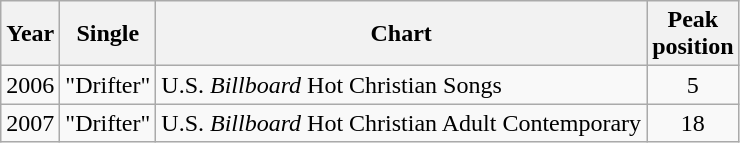<table class="wikitable sortable">
<tr>
<th align="left">Year</th>
<th align="left">Single</th>
<th align="left">Chart</th>
<th align="center">Peak<br>position</th>
</tr>
<tr>
<td align="left">2006</td>
<td align="left">"Drifter"</td>
<td align="left">U.S. <em>Billboard</em> Hot Christian Songs</td>
<td align="center">5</td>
</tr>
<tr>
<td align="left">2007</td>
<td align="left">"Drifter"</td>
<td align="left">U.S. <em>Billboard</em> Hot Christian Adult Contemporary</td>
<td align="center">18</td>
</tr>
</table>
